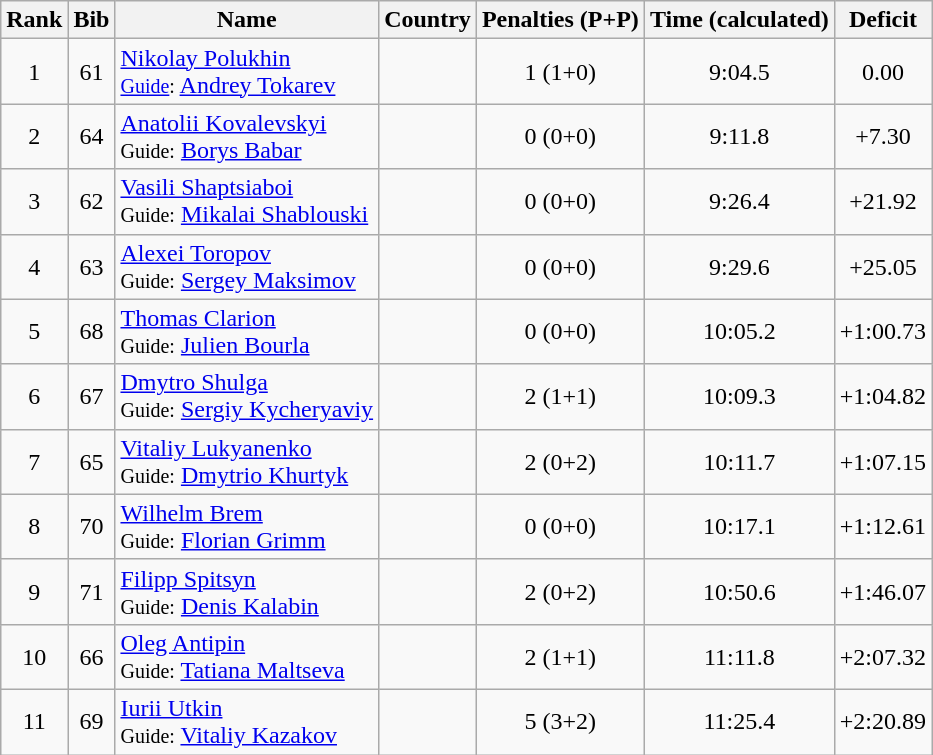<table class="wikitable sortable" style="text-align:center">
<tr>
<th>Rank</th>
<th>Bib</th>
<th>Name</th>
<th>Country</th>
<th>Penalties  (P+P)</th>
<th>Time (calculated)</th>
<th>Deficit</th>
</tr>
<tr>
<td>1</td>
<td>61</td>
<td align=left><a href='#'>Nikolay Polukhin</a><br><small><a href='#'>Guide</a>:</small> <a href='#'>Andrey Tokarev</a></td>
<td align=left></td>
<td>1 (1+0)</td>
<td>9:04.5</td>
<td>0.00</td>
</tr>
<tr>
<td>2</td>
<td>64</td>
<td align=left><a href='#'>Anatolii Kovalevskyi</a><br><small>Guide:</small> <a href='#'>Borys Babar</a></td>
<td align=left></td>
<td>0 (0+0)</td>
<td>9:11.8</td>
<td>+7.30</td>
</tr>
<tr>
<td>3</td>
<td>62</td>
<td align=left><a href='#'>Vasili Shaptsiaboi</a><br><small>Guide:</small> <a href='#'>Mikalai Shablouski</a></td>
<td align=left></td>
<td>0 (0+0)</td>
<td>9:26.4</td>
<td>+21.92</td>
</tr>
<tr>
<td>4</td>
<td>63</td>
<td align=left><a href='#'>Alexei Toropov</a><br><small>Guide:</small> <a href='#'>Sergey Maksimov</a></td>
<td align=left></td>
<td>0 (0+0)</td>
<td>9:29.6</td>
<td>+25.05</td>
</tr>
<tr>
<td>5</td>
<td>68</td>
<td align=left><a href='#'>Thomas Clarion</a><br><small>Guide:</small> <a href='#'>Julien Bourla</a></td>
<td align=left></td>
<td>0 (0+0)</td>
<td>10:05.2</td>
<td>+1:00.73</td>
</tr>
<tr>
<td>6</td>
<td>67</td>
<td align=left><a href='#'>Dmytro Shulga</a><br><small>Guide:</small> <a href='#'>Sergiy Kycheryaviy</a></td>
<td align=left></td>
<td>2 (1+1)</td>
<td>10:09.3</td>
<td>+1:04.82</td>
</tr>
<tr>
<td>7</td>
<td>65</td>
<td align=left><a href='#'>Vitaliy Lukyanenko</a><br><small>Guide:</small> <a href='#'>Dmytrio Khurtyk</a></td>
<td align=left></td>
<td>2 (0+2)</td>
<td>10:11.7</td>
<td>+1:07.15</td>
</tr>
<tr>
<td>8</td>
<td>70</td>
<td align=left><a href='#'>Wilhelm Brem</a><br><small>Guide:</small> <a href='#'>Florian Grimm</a></td>
<td align=left></td>
<td>0 (0+0)</td>
<td>10:17.1</td>
<td>+1:12.61</td>
</tr>
<tr>
<td>9</td>
<td>71</td>
<td align=left><a href='#'>Filipp Spitsyn</a><br><small>Guide:</small> <a href='#'>Denis Kalabin</a></td>
<td align=left></td>
<td>2 (0+2)</td>
<td>10:50.6</td>
<td>+1:46.07</td>
</tr>
<tr>
<td>10</td>
<td>66</td>
<td align=left><a href='#'>Oleg Antipin</a><br><small>Guide:</small> <a href='#'>Tatiana Maltseva</a></td>
<td align=left></td>
<td>2 (1+1)</td>
<td>11:11.8</td>
<td>+2:07.32</td>
</tr>
<tr>
<td>11</td>
<td>69</td>
<td align=left><a href='#'>Iurii Utkin</a><br><small>Guide:</small> <a href='#'>Vitaliy Kazakov</a></td>
<td align=left></td>
<td>5 (3+2)</td>
<td>11:25.4</td>
<td>+2:20.89</td>
</tr>
</table>
